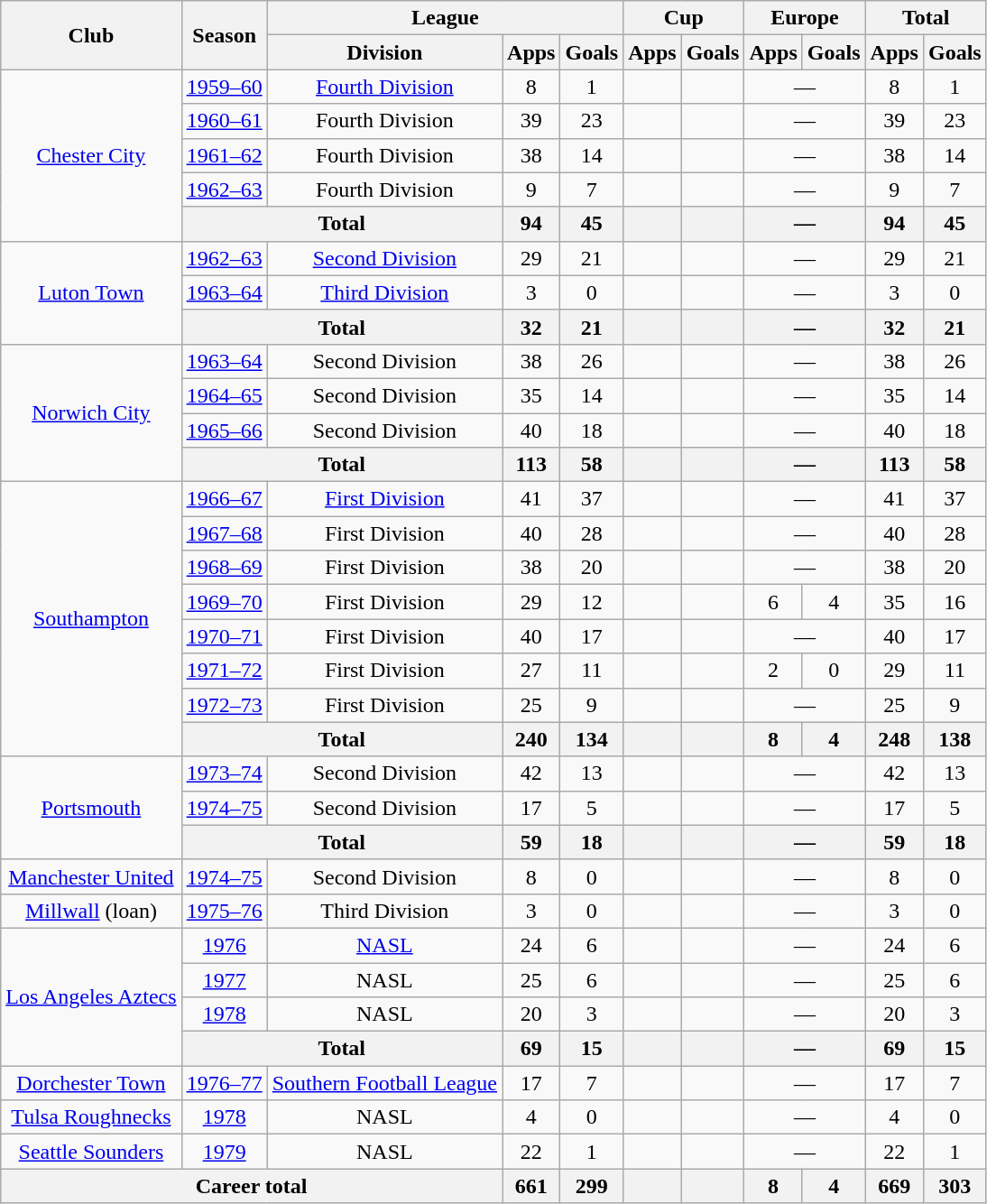<table class=wikitable style=text-align:center>
<tr>
<th rowspan=2>Club</th>
<th rowspan=2>Season</th>
<th colspan=3>League</th>
<th colspan=2>Cup</th>
<th colspan=2>Europe</th>
<th colspan=2>Total</th>
</tr>
<tr>
<th>Division</th>
<th>Apps</th>
<th>Goals</th>
<th>Apps</th>
<th>Goals</th>
<th>Apps</th>
<th>Goals</th>
<th>Apps</th>
<th>Goals</th>
</tr>
<tr>
<td rowspan=5><a href='#'>Chester City</a></td>
<td><a href='#'>1959–60</a></td>
<td><a href='#'>Fourth Division</a></td>
<td>8</td>
<td>1</td>
<td></td>
<td></td>
<td colspan=2>—</td>
<td>8</td>
<td>1</td>
</tr>
<tr>
<td><a href='#'>1960–61</a></td>
<td>Fourth Division</td>
<td>39</td>
<td>23</td>
<td></td>
<td></td>
<td colspan=2>—</td>
<td>39</td>
<td>23</td>
</tr>
<tr>
<td><a href='#'>1961–62</a></td>
<td>Fourth Division</td>
<td>38</td>
<td>14</td>
<td></td>
<td></td>
<td colspan=2>—</td>
<td>38</td>
<td>14</td>
</tr>
<tr>
<td><a href='#'>1962–63</a></td>
<td>Fourth Division</td>
<td>9</td>
<td>7</td>
<td></td>
<td></td>
<td colspan=2>—</td>
<td>9</td>
<td>7</td>
</tr>
<tr>
<th colspan="2">Total</th>
<th>94</th>
<th>45</th>
<th></th>
<th></th>
<th colspan=2>—</th>
<th>94</th>
<th>45</th>
</tr>
<tr>
<td rowspan=3><a href='#'>Luton Town</a></td>
<td><a href='#'>1962–63</a></td>
<td><a href='#'>Second Division</a></td>
<td>29</td>
<td>21</td>
<td></td>
<td></td>
<td colspan=2>—</td>
<td>29</td>
<td>21</td>
</tr>
<tr>
<td><a href='#'>1963–64</a></td>
<td><a href='#'>Third Division</a></td>
<td>3</td>
<td>0</td>
<td></td>
<td></td>
<td colspan=2>—</td>
<td>3</td>
<td>0</td>
</tr>
<tr>
<th colspan="2">Total</th>
<th>32</th>
<th>21</th>
<th></th>
<th></th>
<th colspan=2>—</th>
<th>32</th>
<th>21</th>
</tr>
<tr>
<td rowspan=4><a href='#'>Norwich City</a></td>
<td><a href='#'>1963–64</a></td>
<td>Second Division</td>
<td>38</td>
<td>26</td>
<td></td>
<td></td>
<td colspan=2>—</td>
<td>38</td>
<td>26</td>
</tr>
<tr>
<td><a href='#'>1964–65</a></td>
<td>Second Division</td>
<td>35</td>
<td>14</td>
<td></td>
<td></td>
<td colspan=2>—</td>
<td>35</td>
<td>14</td>
</tr>
<tr>
<td><a href='#'>1965–66</a></td>
<td>Second Division</td>
<td>40</td>
<td>18</td>
<td></td>
<td></td>
<td colspan=2>—</td>
<td>40</td>
<td>18</td>
</tr>
<tr>
<th colspan="2">Total</th>
<th>113</th>
<th>58</th>
<th></th>
<th></th>
<th colspan=2>—</th>
<th>113</th>
<th>58</th>
</tr>
<tr>
<td rowspan=8><a href='#'>Southampton</a></td>
<td><a href='#'>1966–67</a></td>
<td><a href='#'>First Division</a></td>
<td>41</td>
<td>37</td>
<td></td>
<td></td>
<td colspan=2>—</td>
<td>41</td>
<td>37</td>
</tr>
<tr>
<td><a href='#'>1967–68</a></td>
<td>First Division</td>
<td>40</td>
<td>28</td>
<td></td>
<td></td>
<td colspan=2>—</td>
<td>40</td>
<td>28</td>
</tr>
<tr>
<td><a href='#'>1968–69</a></td>
<td>First Division</td>
<td>38</td>
<td>20</td>
<td></td>
<td></td>
<td colspan=2>—</td>
<td>38</td>
<td>20</td>
</tr>
<tr>
<td><a href='#'>1969–70</a></td>
<td>First Division</td>
<td>29</td>
<td>12</td>
<td></td>
<td></td>
<td>6</td>
<td>4</td>
<td>35</td>
<td>16</td>
</tr>
<tr>
<td><a href='#'>1970–71</a></td>
<td>First Division</td>
<td>40</td>
<td>17</td>
<td></td>
<td></td>
<td colspan=2>—</td>
<td>40</td>
<td>17</td>
</tr>
<tr>
<td><a href='#'>1971–72</a></td>
<td>First Division</td>
<td>27</td>
<td>11</td>
<td></td>
<td></td>
<td>2</td>
<td>0</td>
<td>29</td>
<td>11</td>
</tr>
<tr>
<td><a href='#'>1972–73</a></td>
<td>First Division</td>
<td>25</td>
<td>9</td>
<td></td>
<td></td>
<td colspan=2>—</td>
<td>25</td>
<td>9</td>
</tr>
<tr>
<th colspan="2">Total</th>
<th>240</th>
<th>134</th>
<th></th>
<th></th>
<th>8</th>
<th>4</th>
<th>248</th>
<th>138</th>
</tr>
<tr>
<td rowspan=3><a href='#'>Portsmouth</a></td>
<td><a href='#'>1973–74</a></td>
<td>Second Division</td>
<td>42</td>
<td>13</td>
<td></td>
<td></td>
<td colspan=2>—</td>
<td>42</td>
<td>13</td>
</tr>
<tr>
<td><a href='#'>1974–75</a></td>
<td>Second Division</td>
<td>17</td>
<td>5</td>
<td></td>
<td></td>
<td colspan=2>—</td>
<td>17</td>
<td>5</td>
</tr>
<tr>
<th colspan="2">Total</th>
<th>59</th>
<th>18</th>
<th></th>
<th></th>
<th colspan=2>—</th>
<th>59</th>
<th>18</th>
</tr>
<tr>
<td><a href='#'>Manchester United</a></td>
<td><a href='#'>1974–75</a></td>
<td>Second Division</td>
<td>8</td>
<td>0</td>
<td></td>
<td></td>
<td colspan=2>—</td>
<td>8</td>
<td>0</td>
</tr>
<tr>
<td><a href='#'>Millwall</a> (loan)</td>
<td><a href='#'>1975–76</a></td>
<td>Third Division</td>
<td>3</td>
<td>0</td>
<td></td>
<td></td>
<td colspan=2>—</td>
<td>3</td>
<td>0</td>
</tr>
<tr>
<td rowspan=4><a href='#'>Los Angeles Aztecs</a></td>
<td><a href='#'>1976</a></td>
<td><a href='#'>NASL</a></td>
<td>24</td>
<td>6</td>
<td></td>
<td></td>
<td colspan=2>—</td>
<td>24</td>
<td>6</td>
</tr>
<tr>
<td><a href='#'>1977</a></td>
<td>NASL</td>
<td>25</td>
<td>6</td>
<td></td>
<td></td>
<td colspan=2>—</td>
<td>25</td>
<td>6</td>
</tr>
<tr>
<td><a href='#'>1978</a></td>
<td>NASL</td>
<td>20</td>
<td>3</td>
<td></td>
<td></td>
<td colspan=2>—</td>
<td>20</td>
<td>3</td>
</tr>
<tr>
<th colspan="2">Total</th>
<th>69</th>
<th>15</th>
<th></th>
<th></th>
<th colspan=2>—</th>
<th>69</th>
<th>15</th>
</tr>
<tr>
<td><a href='#'>Dorchester Town</a></td>
<td><a href='#'>1976–77</a></td>
<td><a href='#'>Southern Football League</a></td>
<td>17</td>
<td>7</td>
<td></td>
<td></td>
<td colspan=2>—</td>
<td>17</td>
<td>7</td>
</tr>
<tr>
<td><a href='#'>Tulsa Roughnecks</a></td>
<td><a href='#'>1978</a></td>
<td>NASL</td>
<td>4</td>
<td>0</td>
<td></td>
<td></td>
<td colspan=2>—</td>
<td>4</td>
<td>0</td>
</tr>
<tr>
<td><a href='#'>Seattle Sounders</a></td>
<td><a href='#'>1979</a></td>
<td>NASL</td>
<td>22</td>
<td>1</td>
<td></td>
<td></td>
<td colspan=2>—</td>
<td>22</td>
<td>1</td>
</tr>
<tr>
<th colspan=3>Career total</th>
<th>661</th>
<th>299</th>
<th></th>
<th></th>
<th>8</th>
<th>4</th>
<th>669</th>
<th>303</th>
</tr>
</table>
